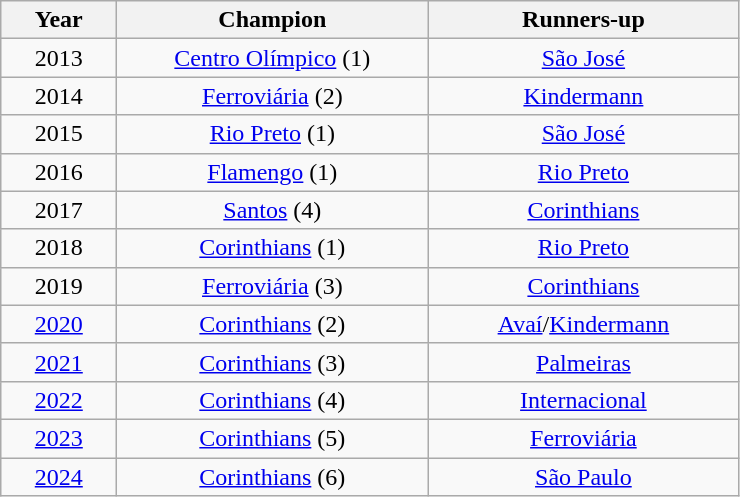<table class="wikitable sortable">
<tr>
<th width=70>Year</th>
<th width=200>Champion</th>
<th width=200>Runners-up</th>
</tr>
<tr>
<td align=center>2013</td>
<td align=center><a href='#'>Centro Olímpico</a> (1)<br></td>
<td align=center><a href='#'>São José</a><br></td>
</tr>
<tr>
<td align=center>2014</td>
<td align=center><a href='#'>Ferroviária</a> (2)<br></td>
<td align=center><a href='#'>Kindermann</a><br></td>
</tr>
<tr>
<td align=center>2015</td>
<td align=center><a href='#'>Rio Preto</a> (1)<br></td>
<td align=center><a href='#'>São José</a><br></td>
</tr>
<tr>
<td align=center>2016</td>
<td align=center><a href='#'>Flamengo</a> (1)<br></td>
<td align=center><a href='#'>Rio Preto</a><br></td>
</tr>
<tr>
<td align=center>2017</td>
<td align=center><a href='#'>Santos</a> (4)<br></td>
<td align=center><a href='#'>Corinthians</a><br></td>
</tr>
<tr>
<td align=center>2018</td>
<td align=center><a href='#'>Corinthians</a> (1)<br></td>
<td align=center><a href='#'>Rio Preto</a><br></td>
</tr>
<tr>
<td align=center>2019</td>
<td align=center><a href='#'>Ferroviária</a> (3)<br></td>
<td align=center><a href='#'>Corinthians</a><br></td>
</tr>
<tr>
<td align=center><a href='#'>2020</a></td>
<td align=center><a href='#'>Corinthians</a> (2)<br></td>
<td align=center><a href='#'>Avaí</a>/<a href='#'>Kindermann</a><br></td>
</tr>
<tr>
<td align=center><a href='#'>2021</a></td>
<td align=center><a href='#'>Corinthians</a> (3)<br></td>
<td align=center><a href='#'>Palmeiras</a><br></td>
</tr>
<tr>
<td align=center><a href='#'>2022</a></td>
<td align=center><a href='#'>Corinthians</a> (4)<br></td>
<td align=center><a href='#'>Internacional</a><br></td>
</tr>
<tr>
<td align=center><a href='#'>2023</a></td>
<td align=center><a href='#'>Corinthians</a> (5)<br></td>
<td align=center><a href='#'>Ferroviária</a><br></td>
</tr>
<tr>
<td align=center><a href='#'>2024</a></td>
<td align=center><a href='#'>Corinthians</a> (6)<br></td>
<td align=center><a href='#'>São Paulo</a><br></td>
</tr>
</table>
